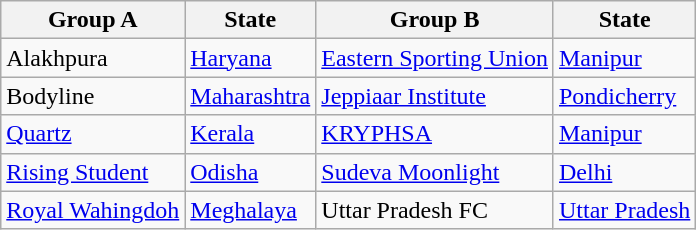<table class="wikitable">
<tr>
<th>Group A</th>
<th>State</th>
<th>Group B</th>
<th>State</th>
</tr>
<tr>
<td>Alakhpura</td>
<td><a href='#'>Haryana</a></td>
<td><a href='#'>Eastern Sporting Union</a></td>
<td><a href='#'>Manipur</a></td>
</tr>
<tr>
<td>Bodyline</td>
<td><a href='#'>Maharashtra</a></td>
<td><a href='#'>Jeppiaar Institute</a></td>
<td><a href='#'>Pondicherry</a></td>
</tr>
<tr>
<td><a href='#'>Quartz</a></td>
<td><a href='#'>Kerala</a></td>
<td><a href='#'>KRYPHSA</a></td>
<td><a href='#'>Manipur</a></td>
</tr>
<tr>
<td><a href='#'>Rising Student</a></td>
<td><a href='#'>Odisha</a></td>
<td><a href='#'>Sudeva Moonlight</a></td>
<td><a href='#'>Delhi</a></td>
</tr>
<tr>
<td><a href='#'>Royal Wahingdoh</a></td>
<td><a href='#'>Meghalaya</a></td>
<td>Uttar Pradesh FC</td>
<td><a href='#'>Uttar Pradesh</a></td>
</tr>
</table>
